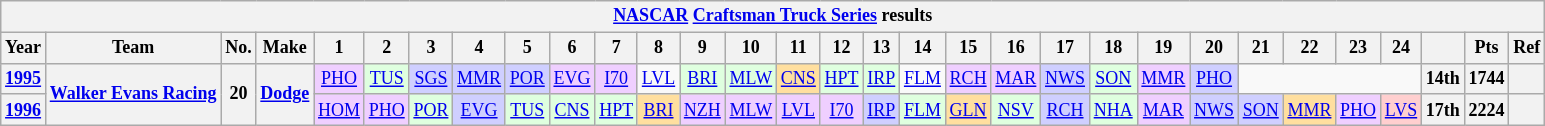<table class="wikitable" style="text-align:center; font-size:75%">
<tr>
<th colspan=45><a href='#'>NASCAR</a> <a href='#'>Craftsman Truck Series</a> results</th>
</tr>
<tr>
<th>Year</th>
<th>Team</th>
<th>No.</th>
<th>Make</th>
<th>1</th>
<th>2</th>
<th>3</th>
<th>4</th>
<th>5</th>
<th>6</th>
<th>7</th>
<th>8</th>
<th>9</th>
<th>10</th>
<th>11</th>
<th>12</th>
<th>13</th>
<th>14</th>
<th>15</th>
<th>16</th>
<th>17</th>
<th>18</th>
<th>19</th>
<th>20</th>
<th>21</th>
<th>22</th>
<th>23</th>
<th>24</th>
<th></th>
<th>Pts</th>
<th>Ref</th>
</tr>
<tr>
<th><a href='#'>1995</a></th>
<th rowspan=2><a href='#'>Walker Evans Racing</a></th>
<th rowspan=2>20</th>
<th rowspan=2><a href='#'>Dodge</a></th>
<td style="background:#EFCFFF;"><a href='#'>PHO</a><br></td>
<td style="background:#DFFFDF;"><a href='#'>TUS</a><br></td>
<td style="background:#CFCFFF;"><a href='#'>SGS</a><br></td>
<td style="background:#CFCFFF;"><a href='#'>MMR</a><br></td>
<td style="background:#CFCFFF;"><a href='#'>POR</a><br></td>
<td style="background:#EFCFFF;"><a href='#'>EVG</a><br></td>
<td style="background:#EFCFFF;"><a href='#'>I70</a><br></td>
<td><a href='#'>LVL</a></td>
<td style="background:#DFFFDF;"><a href='#'>BRI</a><br></td>
<td style="background:#DFFFDF;"><a href='#'>MLW</a><br></td>
<td style="background:#FFDF9F;"><a href='#'>CNS</a><br></td>
<td style="background:#DFFFDF;"><a href='#'>HPT</a><br></td>
<td style="background:#DFFFDF;"><a href='#'>IRP</a><br></td>
<td><a href='#'>FLM</a></td>
<td style="background:#EFCFFF;"><a href='#'>RCH</a><br></td>
<td style="background:#EFCFFF;"><a href='#'>MAR</a><br></td>
<td style="background:#CFCFFF;"><a href='#'>NWS</a><br></td>
<td style="background:#DFFFDF;"><a href='#'>SON</a><br></td>
<td style="background:#EFCFFF;"><a href='#'>MMR</a><br></td>
<td style="background:#CFCFFF;"><a href='#'>PHO</a><br></td>
<td colspan=4></td>
<th>14th</th>
<th>1744</th>
<th></th>
</tr>
<tr>
<th><a href='#'>1996</a></th>
<td style="background:#EFCFFF;"><a href='#'>HOM</a><br></td>
<td style="background:#EFCFFF;"><a href='#'>PHO</a><br></td>
<td style="background:#DFFFDF;"><a href='#'>POR</a><br></td>
<td style="background:#CFCFFF;"><a href='#'>EVG</a><br></td>
<td style="background:#DFFFDF;"><a href='#'>TUS</a><br></td>
<td style="background:#DFFFDF;"><a href='#'>CNS</a><br></td>
<td style="background:#DFFFDF;"><a href='#'>HPT</a><br></td>
<td style="background:#FFDF9F;"><a href='#'>BRI</a><br></td>
<td style="background:#EFCFFF;"><a href='#'>NZH</a><br></td>
<td style="background:#EFCFFF;"><a href='#'>MLW</a><br></td>
<td style="background:#EFCFFF;"><a href='#'>LVL</a><br></td>
<td style="background:#EFCFFF;"><a href='#'>I70</a><br></td>
<td style="background:#CFCFFF;"><a href='#'>IRP</a><br></td>
<td style="background:#DFFFDF;"><a href='#'>FLM</a><br></td>
<td style="background:#FFDF9F;"><a href='#'>GLN</a><br></td>
<td style="background:#DFFFDF;"><a href='#'>NSV</a><br></td>
<td style="background:#CFCFFF;"><a href='#'>RCH</a><br></td>
<td style="background:#DFFFDF;"><a href='#'>NHA</a><br></td>
<td style="background:#EFCFFF;"><a href='#'>MAR</a><br></td>
<td style="background:#CFCFFF;"><a href='#'>NWS</a><br></td>
<td style="background:#CFCFFF;"><a href='#'>SON</a><br></td>
<td style="background:#FFDF9F;"><a href='#'>MMR</a><br></td>
<td style="background:#EFCFFF;"><a href='#'>PHO</a><br></td>
<td style="background:#FFCFCF;"><a href='#'>LVS</a><br></td>
<th>17th</th>
<th>2224</th>
<th></th>
</tr>
</table>
